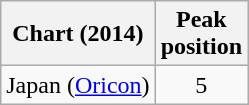<table class="wikitable sortable plainrowheaders">
<tr>
<th scope="col">Chart (2014)</th>
<th scope="col">Peak<br>position</th>
</tr>
<tr>
<td>Japan (<a href='#'>Oricon</a>)</td>
<td style="text-align:center;">5</td>
</tr>
</table>
